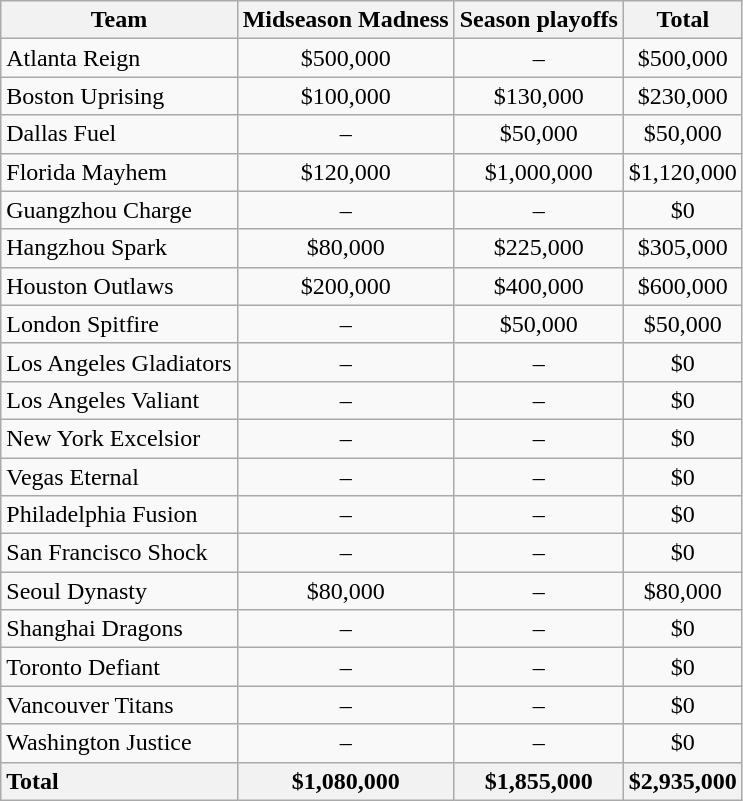<table class="wikitable sortable" style="text-align:center;">
<tr>
<th>Team</th>
<th data-sort-type=currency>Midseason Madness</th>
<th data-sort-type=currency>Season playoffs</th>
<th data-sort-type=currency>Total</th>
</tr>
<tr>
<td align=left>Atlanta Reign</td>
<td>$500,000</td>
<td>–</td>
<td>$500,000</td>
</tr>
<tr>
<td align=left>Boston Uprising</td>
<td>$100,000</td>
<td>$130,000</td>
<td>$230,000</td>
</tr>
<tr>
<td align=left>Dallas Fuel</td>
<td>–</td>
<td>$50,000</td>
<td>$50,000</td>
</tr>
<tr>
<td align=left>Florida Mayhem</td>
<td>$120,000</td>
<td>$1,000,000</td>
<td>$1,120,000</td>
</tr>
<tr>
<td align=left>Guangzhou Charge</td>
<td>–</td>
<td>–</td>
<td>$0</td>
</tr>
<tr>
<td align=left>Hangzhou Spark</td>
<td>$80,000</td>
<td>$225,000</td>
<td>$305,000</td>
</tr>
<tr>
<td align=left>Houston Outlaws</td>
<td>$200,000</td>
<td>$400,000</td>
<td>$600,000</td>
</tr>
<tr>
<td align=left>London Spitfire</td>
<td>–</td>
<td>$50,000</td>
<td>$50,000</td>
</tr>
<tr>
<td align=left>Los Angeles Gladiators</td>
<td>–</td>
<td>–</td>
<td>$0</td>
</tr>
<tr>
<td align=left>Los Angeles Valiant</td>
<td>–</td>
<td>–</td>
<td>$0</td>
</tr>
<tr>
<td align=left>New York Excelsior</td>
<td>–</td>
<td>–</td>
<td>$0</td>
</tr>
<tr>
<td align=left>Vegas Eternal</td>
<td>–</td>
<td>–</td>
<td>$0</td>
</tr>
<tr>
<td align=left>Philadelphia Fusion</td>
<td>–</td>
<td>–</td>
<td>$0</td>
</tr>
<tr>
<td align=left>San Francisco Shock</td>
<td>–</td>
<td>–</td>
<td>$0</td>
</tr>
<tr>
<td align=left>Seoul Dynasty</td>
<td>$80,000</td>
<td>–</td>
<td>$80,000</td>
</tr>
<tr>
<td align=left>Shanghai Dragons</td>
<td>–</td>
<td>–</td>
<td>$0</td>
</tr>
<tr>
<td align=left>Toronto Defiant</td>
<td>–</td>
<td>–</td>
<td>$0</td>
</tr>
<tr>
<td align=left>Vancouver Titans</td>
<td>–</td>
<td>–</td>
<td>$0</td>
</tr>
<tr>
<td align=left>Washington Justice</td>
<td>–</td>
<td>–</td>
<td>$0</td>
</tr>
<tr class="sortbottom">
<th style="text-align:left;">Total</th>
<th>$1,080,000</th>
<th>$1,855,000</th>
<th>$2,935,000</th>
</tr>
</table>
